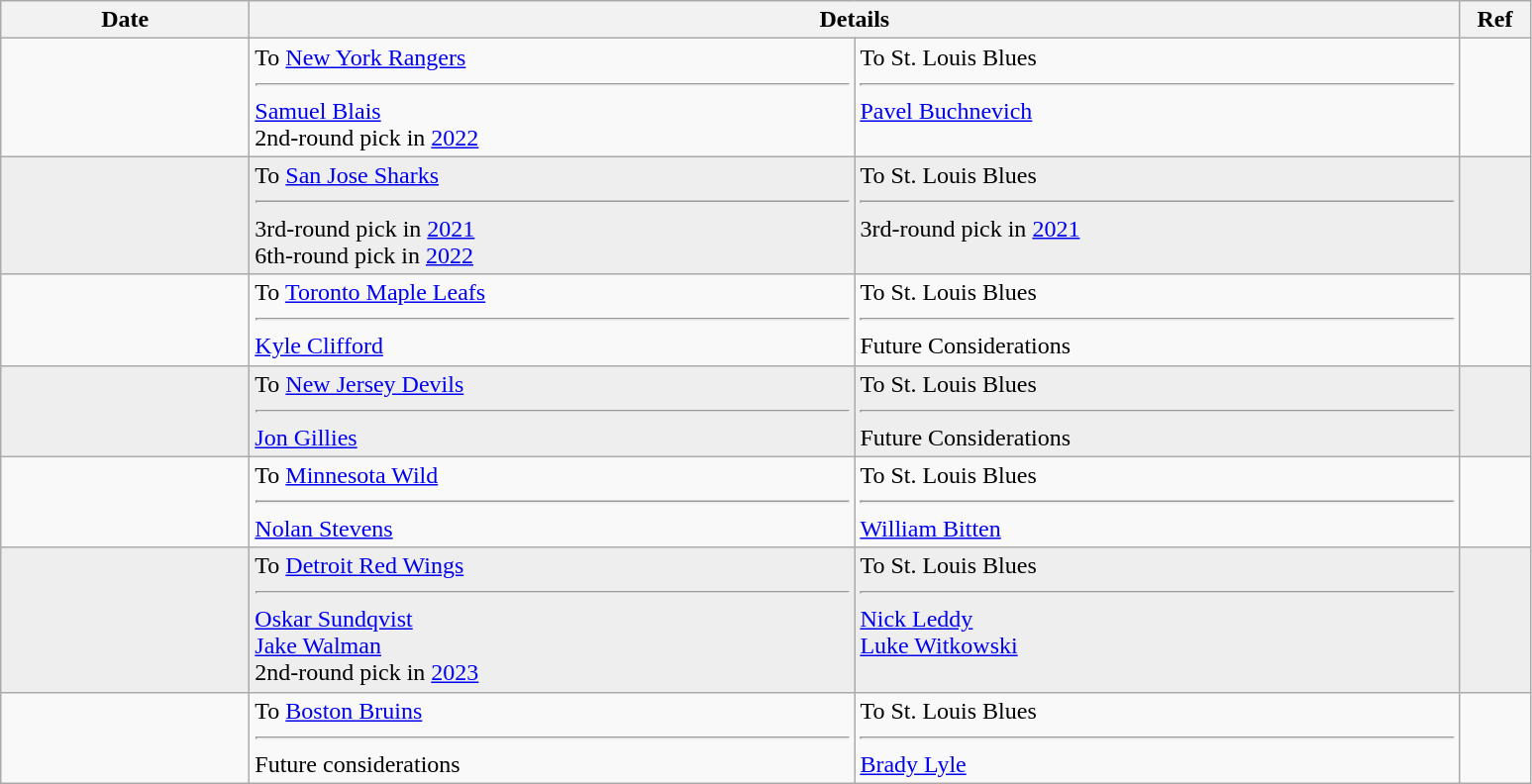<table class="wikitable">
<tr>
<th style="width: 10em;">Date</th>
<th colspan=2>Details</th>
<th style="width: 2.5em;">Ref</th>
</tr>
<tr>
<td></td>
<td style="width: 25em;" valign="top">To <a href='#'>New York Rangers</a><hr><a href='#'>Samuel Blais</a><br>2nd-round pick in <a href='#'>2022</a></td>
<td style="width: 25em;" valign="top">To St. Louis Blues<hr><a href='#'>Pavel Buchnevich</a></td>
<td></td>
</tr>
<tr bgcolor="eeeeee">
<td></td>
<td style="width: 25em;" valign="top">To <a href='#'>San Jose Sharks</a><hr>3rd-round pick in <a href='#'>2021</a><br>6th-round pick in <a href='#'>2022</a></td>
<td style="width: 25em;" valign="top">To St. Louis Blues<hr>3rd-round pick in <a href='#'>2021</a></td>
<td></td>
</tr>
<tr>
<td></td>
<td style="width: 25em;" valign="top">To <a href='#'>Toronto Maple Leafs</a><hr><a href='#'>Kyle Clifford</a></td>
<td style="width: 25em;" valign="top">To St. Louis Blues<hr>Future Considerations</td>
<td></td>
</tr>
<tr bgcolor="eeeeee">
<td></td>
<td style="width: 25em;" valign="top">To <a href='#'>New Jersey Devils</a><hr><a href='#'>Jon Gillies</a></td>
<td style="width: 25em;" valign="top">To St. Louis Blues<hr>Future Considerations</td>
<td></td>
</tr>
<tr>
<td></td>
<td style="width: 25em;" valign="top">To <a href='#'>Minnesota Wild</a><hr><a href='#'>Nolan Stevens</a></td>
<td style="width: 25em;" valign="top">To St. Louis Blues<hr><a href='#'>William Bitten</a></td>
<td></td>
</tr>
<tr style="background:#eee;">
<td></td>
<td valign="top">To <a href='#'>Detroit Red Wings</a><hr><a href='#'>Oskar Sundqvist</a><br><a href='#'>Jake Walman</a><br>2nd-round pick in <a href='#'>2023</a></td>
<td valign="top">To St. Louis Blues<hr><a href='#'>Nick Leddy</a><br><a href='#'>Luke Witkowski</a></td>
<td></td>
</tr>
<tr>
<td></td>
<td valign="top">To <a href='#'>Boston Bruins</a><hr>Future considerations</td>
<td valign="top">To St. Louis Blues<hr><a href='#'>Brady Lyle</a></td>
<td></td>
</tr>
</table>
